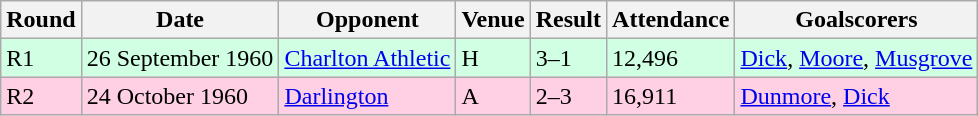<table class="wikitable">
<tr>
<th>Round</th>
<th>Date</th>
<th>Opponent</th>
<th>Venue</th>
<th>Result</th>
<th>Attendance</th>
<th>Goalscorers</th>
</tr>
<tr style="background:#d0ffe3;">
<td>R1</td>
<td>26 September 1960</td>
<td><a href='#'>Charlton Athletic</a></td>
<td>H</td>
<td>3–1</td>
<td>12,496</td>
<td><a href='#'>Dick</a>, <a href='#'>Moore</a>, <a href='#'>Musgrove</a></td>
</tr>
<tr style="background:#ffd0e3;">
<td>R2</td>
<td>24 October 1960</td>
<td><a href='#'>Darlington</a></td>
<td>A</td>
<td>2–3</td>
<td>16,911</td>
<td><a href='#'>Dunmore</a>, <a href='#'>Dick</a></td>
</tr>
</table>
